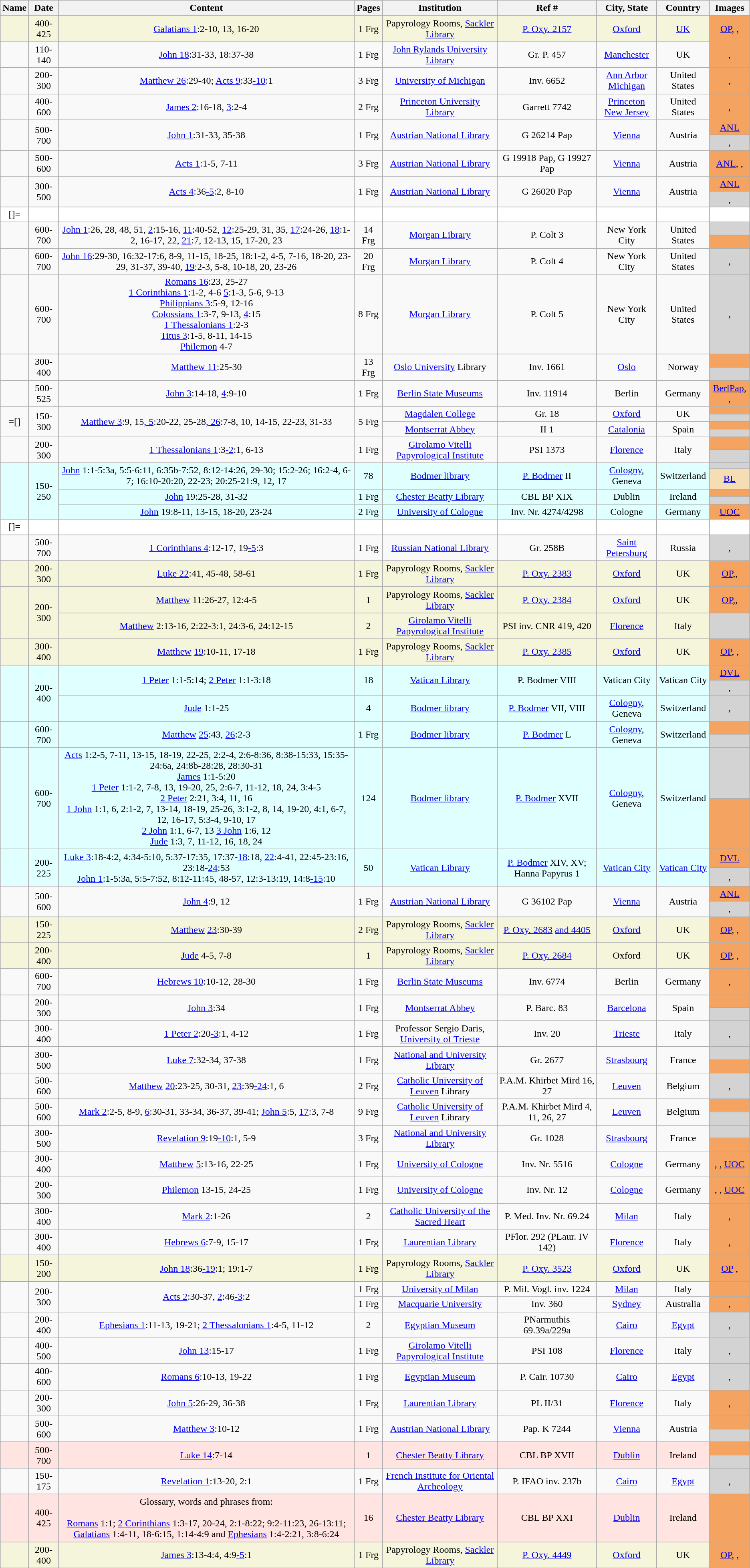<table class="wikitable sortable" style="text-align:center">
<tr>
<th>Name</th>
<th>Date</th>
<th>Content</th>
<th>Pages</th>
<th>Institution</th>
<th>Ref #</th>
<th>City, State</th>
<th>Country</th>
<th>Images</th>
</tr>
<tr style="background:beige">
<td></td>
<td>400-425</td>
<td><a href='#'>Galatians 1</a>:2-10, 13, 16-20</td>
<td>1 Frg</td>
<td>Papyrology Rooms, <a href='#'>Sackler Library</a></td>
<td><a href='#'>P. Oxy. 2157</a></td>
<td><a href='#'>Oxford</a></td>
<td><a href='#'>UK</a></td>
<td bgcolor="sandybrown"><a href='#'>OP</a>, , </td>
</tr>
<tr>
<td></td>
<td>110-140</td>
<td><a href='#'>John 18</a>:31-33, 18:37-38</td>
<td>1 Frg</td>
<td><a href='#'>John Rylands University Library</a></td>
<td>Gr. P. 457</td>
<td><a href='#'>Manchester</a></td>
<td>UK</td>
<td bgcolor="sandybrown">, </td>
</tr>
<tr>
<td></td>
<td>200-300</td>
<td><a href='#'>Matthew 26</a>:29-40; <a href='#'>Acts 9</a>:33<a href='#'>-10</a>:1</td>
<td>3 Frg</td>
<td><a href='#'>University of Michigan</a></td>
<td>Inv. 6652</td>
<td><a href='#'>Ann Arbor</a><br><a href='#'>Michigan</a></td>
<td>United States</td>
<td bgcolor="sandybrown">, </td>
</tr>
<tr>
<td></td>
<td>400-600</td>
<td><a href='#'>James 2</a>:16-18, <a href='#'>3</a>:2-4</td>
<td>2 Frg</td>
<td><a href='#'>Princeton University Library</a></td>
<td>Garrett 7742</td>
<td><a href='#'>Princeton</a><br><a href='#'>New Jersey</a></td>
<td>United States</td>
<td bgcolor="sandybrown">, </td>
</tr>
<tr>
<td rowspan=2></td>
<td rowspan=2>500-700</td>
<td rowspan=2><a href='#'>John 1</a>:31-33, 35-38</td>
<td rowspan=2>1 Frg</td>
<td rowspan=2><a href='#'>Austrian National Library</a></td>
<td rowspan=2>G 26214 Pap</td>
<td rowspan=2><a href='#'>Vienna</a></td>
<td rowspan=2>Austria</td>
<td bgcolor="sandybrown"><a href='#'>ANL</a></td>
</tr>
<tr>
<td bgcolor="lightgray">, </td>
</tr>
<tr>
<td></td>
<td>500-600</td>
<td><a href='#'>Acts 1</a>:1-5, 7-11</td>
<td>3 Frg</td>
<td><a href='#'>Austrian National Library</a></td>
<td>G 19918 Pap, G 19927 Pap</td>
<td><a href='#'>Vienna</a></td>
<td>Austria</td>
<td bgcolor="sandybrown"><a href='#'>ANL</a>, , </td>
</tr>
<tr>
<td rowspan=2></td>
<td rowspan=2>300-500</td>
<td rowspan=2><a href='#'>Acts 4</a>:36<a href='#'>-5</a>:2, 8-10</td>
<td rowspan=2>1 Frg</td>
<td rowspan=2><a href='#'>Austrian National Library</a></td>
<td rowspan=2>G 26020 Pap</td>
<td rowspan=2><a href='#'>Vienna</a></td>
<td rowspan=2>Austria</td>
<td bgcolor="sandybrown"><a href='#'>ANL</a></td>
</tr>
<tr>
<td bgcolor="lightgray">, </td>
</tr>
<tr bgcolor="white">
<td>[]=</td>
<td></td>
<td></td>
<td></td>
<td></td>
<td></td>
<td></td>
<td></td>
<td></td>
</tr>
<tr>
<td rowspan=2></td>
<td rowspan=2>600-700</td>
<td rowspan=2><a href='#'>John 1</a>:26, 28, 48, 51, <a href='#'>2</a>:15-16, <a href='#'>11</a>:40-52, <a href='#'>12</a>:25-29, 31, 35, <a href='#'>17</a>:24-26, <a href='#'>18</a>:1-2, 16-17, 22, <a href='#'>21</a>:7, 12-13, 15, 17-20, 23</td>
<td rowspan=2>14 Frg</td>
<td rowspan=2><a href='#'>Morgan Library</a></td>
<td rowspan=2>P. Colt 3</td>
<td rowspan=2>New York City</td>
<td rowspan=2>United States</td>
<td bgcolor="lightgray"></td>
</tr>
<tr>
<td bgcolor="sandybrown"></td>
</tr>
<tr>
<td></td>
<td>600-700</td>
<td><a href='#'>John 16</a>:29-30, 16:32-17:6, 8-9, 11-15, 18-25, 18:1-2, 4-5, 7-16, 18-20, 23-29, 31-37, 39-40, <a href='#'>19</a>:2-3, 5-8, 10-18, 20, 23-26</td>
<td>20 Frg</td>
<td><a href='#'>Morgan Library</a></td>
<td>P. Colt 4</td>
<td>New York City</td>
<td>United States</td>
<td bgcolor="lightgray">, </td>
</tr>
<tr>
<td></td>
<td>600-700</td>
<td><a href='#'>Romans 16</a>:23, 25-27<br><a href='#'>1 Corinthians 1</a>:1-2, 4-6 <a href='#'>5</a>:1-3, 5-6, 9-13<br><a href='#'>Philippians 3</a>:5-9, 12-16<br><a href='#'>Colossians 1</a>:3-7, 9-13, <a href='#'>4</a>:15<br><a href='#'>1 Thessalonians 1</a>:2-3<br><a href='#'>Titus 3</a>:1-5, 8-11, 14-15<br><a href='#'>Philemon</a> 4-7</td>
<td>8 Frg</td>
<td><a href='#'>Morgan Library</a></td>
<td>P. Colt 5</td>
<td>New York City</td>
<td>United States</td>
<td bgcolor="lightgray">, </td>
</tr>
<tr>
<td rowspan=2></td>
<td rowspan=2>300-400</td>
<td rowspan=2><a href='#'>Matthew 11</a>:25-30</td>
<td rowspan=2>13 Frg</td>
<td rowspan=2><a href='#'>Oslo University</a> Library</td>
<td rowspan=2>Inv. 1661</td>
<td rowspan=2><a href='#'>Oslo</a></td>
<td rowspan=2>Norway</td>
<td bgcolor="sandybrown"></td>
</tr>
<tr>
<td bgcolor="lightgray"></td>
</tr>
<tr>
<td></td>
<td>500-525</td>
<td><a href='#'>John 3</a>:14-18, <a href='#'>4</a>:9-10</td>
<td>1 Frg</td>
<td><a href='#'>Berlin State Museums</a></td>
<td>Inv. 11914</td>
<td>Berlin</td>
<td>Germany</td>
<td bgcolor="sandybrown"><a href='#'>BerlPap</a>, , </td>
</tr>
<tr>
<td rowspan=4>=[]</td>
<td rowspan=4>150-300</td>
<td rowspan=4><a href='#'>Matthew 3</a>:9, 15<a href='#'>, 5</a>:20-22, 25-28<a href='#'>, 26</a>:7-8, 10, 14-15, 22-23, 31-33</td>
<td rowspan=4>5 Frg</td>
<td rowspan=2><a href='#'>Magdalen College</a></td>
<td rowspan=2>Gr. 18</td>
<td rowspan=2><a href='#'>Oxford</a></td>
<td rowspan=2>UK</td>
<td bgcolor="sandybrown"></td>
</tr>
<tr>
<td bgcolor="lightgray"></td>
</tr>
<tr>
<td rowspan=2><a href='#'>Montserrat Abbey</a></td>
<td rowspan=2>II 1</td>
<td rowspan=2><a href='#'>Catalonia</a></td>
<td rowspan=2>Spain</td>
<td bgcolor="sandybrown"></td>
</tr>
<tr>
<td bgcolor="lightgray"></td>
</tr>
<tr>
<td rowspan=2></td>
<td rowspan=2>200-300</td>
<td rowspan=2><a href='#'>1 Thessalonians 1</a>:3<a href='#'>-2</a>:1, 6-13</td>
<td rowspan=2>1 Frg</td>
<td rowspan=2><a href='#'>Girolamo Vitelli Papyrological Institute</a></td>
<td rowspan=2>PSI 1373</td>
<td rowspan=2><a href='#'>Florence</a></td>
<td rowspan=2>Italy</td>
<td bgcolor="sandybrown"></td>
</tr>
<tr>
<td bgcolor="lightgray"></td>
</tr>
<tr style="background:lightcyan">
<td Rowspan=5></td>
<td Rowspan=5>150-250</td>
<td Rowspan=2><a href='#'>John</a> 1:1-5:3a, 5:5-6:11, 6:35b-7:52, 8:12-14:26, 29-30; 15:2-26; 16:2-4, 6-7; 16:10-20:20, 22-23; 20:25-21:9, 12, 17</td>
<td Rowspan=2>78</td>
<td Rowspan=2><a href='#'>Bodmer library</a></td>
<td Rowspan=2><a href='#'>P. Bodmer</a> II</td>
<td Rowspan=2><a href='#'>Cologny</a>, Geneva</td>
<td Rowspan=2>Switzerland</td>
<td bgcolor="lightgray"></td>
</tr>
<tr>
<td bgcolor="wheat"><a href='#'>BL</a></td>
</tr>
<tr style="background:lightcyan">
<td Rowspan=2><a href='#'>John</a> 19:25-28, 31-32</td>
<td Rowspan=2>1 Frg</td>
<td Rowspan=2><a href='#'>Chester Beatty Library</a></td>
<td Rowspan=2>CBL BP XIX</td>
<td Rowspan=2>Dublin</td>
<td Rowspan=2>Ireland</td>
<td bgcolor="sandybrown"></td>
</tr>
<tr>
<td bgcolor="lightgray"></td>
</tr>
<tr style="background:lightcyan">
<td Rowspan=1><a href='#'>John</a> 19:8-11, 13-15, 18-20, 23-24</td>
<td Rowspan=1>2 Frg</td>
<td Rowspan=1><a href='#'>University of Cologne</a></td>
<td Rowspan=1>Inv. Nr. 4274/4298</td>
<td Rowspan=1>Cologne</td>
<td Rowspan=1>Germany</td>
<td bgcolor="sandybrown"><a href='#'>UOC</a></td>
</tr>
<tr bgcolor="white">
<td>[]=</td>
<td></td>
<td></td>
<td></td>
<td></td>
<td></td>
<td></td>
<td></td>
<td></td>
</tr>
<tr>
<td></td>
<td>500-700</td>
<td><a href='#'>1 Corinthians 4</a>:12-17, 19<a href='#'>-5</a>:3</td>
<td>1 Frg</td>
<td><a href='#'>Russian National Library</a></td>
<td>Gr. 258B</td>
<td><a href='#'>Saint Petersburg</a></td>
<td>Russia</td>
<td bgcolor="lightgray">, </td>
</tr>
<tr style="background:beige">
<td></td>
<td>200-300</td>
<td><a href='#'>Luke 22</a>:41, 45-48, 58-61</td>
<td>1 Frg</td>
<td>Papyrology Rooms, <a href='#'>Sackler Library</a></td>
<td><a href='#'>P. Oxy. 2383</a></td>
<td><a href='#'>Oxford</a></td>
<td>UK</td>
<td bgcolor="sandybrown"><a href='#'>OP</a>,, </td>
</tr>
<tr style="background:beige">
<td rowspan=2></td>
<td rowspan=2>200-300</td>
<td><a href='#'>Matthew</a> 11:26-27, 12:4-5</td>
<td>1</td>
<td>Papyrology Rooms, <a href='#'>Sackler Library</a></td>
<td><a href='#'>P. Oxy. 2384</a></td>
<td><a href='#'>Oxford</a></td>
<td>UK</td>
<td bgcolor="sandybrown"><a href='#'>OP</a>,, </td>
</tr>
<tr style="background:beige">
<td><a href='#'>Matthew</a> 2:13-16, 2:22-3:1, 24:3-6, 24:12-15</td>
<td>2</td>
<td><a href='#'>Girolamo Vitelli Papyrological Institute</a></td>
<td>PSI inv. CNR 419, 420</td>
<td><a href='#'>Florence</a></td>
<td>Italy</td>
<td bgcolor="lightgray"></td>
</tr>
<tr style="background:beige">
<td></td>
<td>300-400</td>
<td><a href='#'>Matthew</a> <a href='#'>19</a>:10-11, 17-18</td>
<td>1 Frg</td>
<td>Papyrology Rooms, <a href='#'>Sackler Library</a></td>
<td><a href='#'>P. Oxy. 2385</a></td>
<td><a href='#'>Oxford</a></td>
<td>UK</td>
<td bgcolor="sandybrown"><a href='#'>OP</a>, , </td>
</tr>
<tr style="background:lightcyan">
<td rowspan=3></td>
<td rowspan=3>200-400</td>
<td rowspan=2><a href='#'>1 Peter</a> 1:1-5:14; <a href='#'>2 Peter</a> 1:1-3:18</td>
<td rowspan=2>18</td>
<td rowspan=2><a href='#'>Vatican Library</a></td>
<td rowspan=2>P. Bodmer VIII</td>
<td rowspan=2>Vatican City</td>
<td rowspan=2>Vatican City</td>
<td bgcolor="sandybrown"><a href='#'>DVL</a></td>
</tr>
<tr>
<td bgcolor="lightgray">, </td>
</tr>
<tr style="background:lightcyan">
<td><a href='#'>Jude</a> 1:1-25</td>
<td>4</td>
<td><a href='#'>Bodmer library</a></td>
<td><a href='#'>P. Bodmer</a> VII, VIII</td>
<td><a href='#'>Cologny</a>, Geneva</td>
<td>Switzerland</td>
<td bgcolor="lightgray">, </td>
</tr>
<tr style="background:lightcyan">
<td rowspan=2></td>
<td rowspan=2>600-700</td>
<td rowspan=2><a href='#'>Matthew</a> <a href='#'>25</a>:43, <a href='#'>26</a>:2-3</td>
<td rowspan=2>1 Frg</td>
<td rowspan=2><a href='#'>Bodmer library</a></td>
<td rowspan=2><a href='#'>P. Bodmer</a> L</td>
<td rowspan=2><a href='#'>Cologny</a>, Geneva</td>
<td rowspan=2>Switzerland</td>
<td bgcolor="sandybrown"></td>
</tr>
<tr>
<td bgcolor="lightgray"></td>
</tr>
<tr style="background:lightcyan">
<td rowspan=2></td>
<td rowspan=2>600-700</td>
<td rowspan=2><a href='#'>Acts</a> 1:2-5, 7-11, 13-15, 18-19, 22-25, 2:2-4, 2:6-8:36, 8:38-15:33, 15:35-24:6a, 24:8b-28:28, 28:30-31<br><a href='#'>James</a> 1:1-5:20<br> <a href='#'>1 Peter</a> 1:1-2, 7-8, 13, 19-20, 25, 2:6-7, 11-12, 18, 24, 3:4-5<br><a href='#'>2 Peter</a> 2:21, 3:4, 11, 16<br><a href='#'>1 John</a> 1:1, 6, 2:1-2, 7, 13-14, 18-19, 25-26, 3:1-2, 8, 14, 19-20, 4:1, 6-7, 12, 16-17, 5:3-4, 9-10, 17<br> <a href='#'>2 John</a> 1:1, 6-7, 13 <a href='#'>3 John</a> 1:6, 12<br> <a href='#'>Jude</a> 1:3, 7, 11-12, 16, 18, 24</td>
<td rowspan=2>124</td>
<td rowspan=2><a href='#'>Bodmer library</a></td>
<td rowspan=2><a href='#'>P. Bodmer</a> XVII</td>
<td rowspan=2><a href='#'>Cologny</a>, Geneva</td>
<td rowspan=2>Switzerland</td>
<td bgcolor="lightgray"></td>
</tr>
<tr>
<td bgcolor="sandybrown"></td>
</tr>
<tr style="background:lightcyan">
<td rowspan=2></td>
<td rowspan=2>200-225</td>
<td rowspan=2><a href='#'>Luke 3</a>:18-4:2, 4:34-5:10, 5:37-17:35, 17:37-<a href='#'>18</a>:18, <a href='#'>22</a>:4-41, 22:45-23:16, 23:18-<a href='#'>24</a>:53<br><a href='#'>John 1</a>:1-5:3a, 5:5-7:52, 8:12-11:45, 48-57, 12:3-13:19, 14:8<a href='#'>-15</a>:10</td>
<td rowspan=2>50</td>
<td rowspan=2><a href='#'>Vatican Library</a></td>
<td rowspan=2><a href='#'>P. Bodmer</a> XIV, XV; Hanna Papyrus 1</td>
<td rowspan=2><a href='#'>Vatican City</a></td>
<td rowspan=2><a href='#'>Vatican City</a></td>
<td bgcolor="sandybrown"><a href='#'>DVL</a></td>
</tr>
<tr>
<td bgcolor="lightgray">, </td>
</tr>
<tr>
<td rowspan=2></td>
<td rowspan=2>500-600</td>
<td rowspan=2><a href='#'>John 4</a>:9, 12</td>
<td rowspan=2>1 Frg</td>
<td rowspan=2><a href='#'>Austrian National Library</a></td>
<td rowspan=2>G 36102 Pap</td>
<td rowspan=2><a href='#'>Vienna</a></td>
<td rowspan=2>Austria</td>
<td bgcolor="sandybrown"><a href='#'>ANL</a></td>
</tr>
<tr>
<td bgcolor="lightgray">, </td>
</tr>
<tr style="background:beige">
<td></td>
<td>150-225</td>
<td><a href='#'>Matthew</a> <a href='#'>23</a>:30-39</td>
<td>2 Frg</td>
<td>Papyrology Rooms, <a href='#'>Sackler Library</a></td>
<td><a href='#'>P. Oxy. 2683</a> <a href='#'>and 4405</a></td>
<td><a href='#'>Oxford</a></td>
<td>UK</td>
<td bgcolor="sandybrown"><a href='#'>OP</a>, , </td>
</tr>
<tr style="background:beige">
<td></td>
<td>200-400</td>
<td><a href='#'>Jude</a> 4-5, 7-8</td>
<td>1</td>
<td>Papyrology Rooms, <a href='#'>Sackler Library</a></td>
<td><a href='#'>P. Oxy. 2684</a></td>
<td>Oxford</td>
<td>UK</td>
<td bgcolor="sandybrown"><a href='#'>OP</a>, , </td>
</tr>
<tr>
<td></td>
<td>600-700</td>
<td><a href='#'>Hebrews 10</a>:10-12, 28-30</td>
<td>1 Frg</td>
<td><a href='#'>Berlin State Museums</a></td>
<td>Inv. 6774</td>
<td>Berlin</td>
<td>Germany</td>
<td bgcolor="sandybrown">, </td>
</tr>
<tr>
<td rowspan=2></td>
<td rowspan=2>200-300</td>
<td rowspan=2><a href='#'>John 3</a>:34</td>
<td rowspan=2>1 Frg</td>
<td rowspan=2><a href='#'>Montserrat Abbey</a></td>
<td rowspan=2>P. Barc. 83</td>
<td rowspan=2><a href='#'>Barcelona</a></td>
<td rowspan=2>Spain</td>
<td bgcolor="sandybrown"></td>
</tr>
<tr>
<td bgcolor="lightgray"></td>
</tr>
<tr>
<td></td>
<td>300-400</td>
<td><a href='#'>1 Peter 2</a>:20<a href='#'>-3</a>:1, 4-12</td>
<td>1 Frg</td>
<td>Professor Sergio Daris, <a href='#'>University of Trieste</a></td>
<td>Inv. 20</td>
<td><a href='#'>Trieste</a></td>
<td>Italy</td>
<td bgcolor="lightgray">, </td>
</tr>
<tr>
<td rowspan=2></td>
<td rowspan=2>300-500</td>
<td rowspan=2><a href='#'>Luke 7</a>:32-34, 37-38</td>
<td rowspan=2>1 Frg</td>
<td rowspan=2><a href='#'>National and University Library</a></td>
<td rowspan=2>Gr. 2677</td>
<td rowspan=2><a href='#'>Strasbourg</a></td>
<td rowspan=2>France</td>
<td bgcolor="lightgray"></td>
</tr>
<tr>
<td bgcolor="sandybrown"></td>
</tr>
<tr>
<td></td>
<td>500-600</td>
<td><a href='#'>Matthew</a> <a href='#'>20</a>:23-25, 30-31, <a href='#'>23</a>:39<a href='#'>-24</a>:1, 6</td>
<td>2 Frg</td>
<td><a href='#'>Catholic University of Leuven</a> Library</td>
<td>P.A.M. Khirbet Mird 16, 27</td>
<td><a href='#'>Leuven</a></td>
<td>Belgium</td>
<td bgcolor="lightgray">, </td>
</tr>
<tr>
<td rowspan=2></td>
<td rowspan=2>500-600</td>
<td rowspan=2><a href='#'>Mark 2</a>:2-5, 8-9, <a href='#'>6</a>:30-31, 33-34, 36-37, 39-41; <a href='#'>John 5</a>:5, <a href='#'>17</a>:3, 7-8</td>
<td rowspan=2>9 Frg</td>
<td rowspan=2><a href='#'>Catholic University of Leuven</a> Library</td>
<td rowspan=2>P.A.M. Khirbet Mird 4, 11, 26, 27</td>
<td rowspan=2><a href='#'>Leuven</a></td>
<td rowspan=2>Belgium</td>
<td bgcolor="sandybrown"></td>
</tr>
<tr>
<td bgcolor="lightgray"></td>
</tr>
<tr>
<td rowspan=2></td>
<td rowspan=2>300-500</td>
<td rowspan=2><a href='#'>Revelation 9</a>:19<a href='#'>-10</a>:1, 5-9</td>
<td rowspan=2>3 Frg</td>
<td rowspan=2><a href='#'>National and University Library</a></td>
<td rowspan=2>Gr. 1028</td>
<td rowspan=2><a href='#'>Strasbourg</a></td>
<td rowspan=2>France</td>
<td bgcolor="lightgray"></td>
</tr>
<tr>
<td bgcolor="sandybrown"></td>
</tr>
<tr>
<td></td>
<td>300-400</td>
<td><a href='#'>Matthew</a> <a href='#'>5</a>:13-16, 22-25</td>
<td>1 Frg</td>
<td><a href='#'>University of Cologne</a></td>
<td>Inv. Nr. 5516</td>
<td><a href='#'>Cologne</a></td>
<td>Germany</td>
<td bgcolor="sandybrown">, , <a href='#'>UOC</a></td>
</tr>
<tr>
<td></td>
<td>200-300</td>
<td><a href='#'>Philemon</a> 13-15, 24-25</td>
<td>1 Frg</td>
<td><a href='#'>University of Cologne</a></td>
<td>Inv. Nr. 12</td>
<td><a href='#'>Cologne</a></td>
<td>Germany</td>
<td bgcolor="sandybrown">, , <a href='#'>UOC</a></td>
</tr>
<tr>
<td></td>
<td>300-400</td>
<td><a href='#'>Mark 2</a>:1-26</td>
<td>2</td>
<td><a href='#'>Catholic University of the Sacred Heart</a></td>
<td>P. Med. Inv. Nr. 69.24</td>
<td><a href='#'>Milan</a></td>
<td>Italy</td>
<td bgcolor="sandybrown">, </td>
</tr>
<tr>
<td></td>
<td>300-400</td>
<td><a href='#'>Hebrews 6</a>:7-9, 15-17</td>
<td>1 Frg</td>
<td><a href='#'>Laurentian Library</a></td>
<td>PFlor. 292 (PLaur. IV 142)</td>
<td><a href='#'>Florence</a></td>
<td>Italy</td>
<td bgcolor="sandybrown">, </td>
</tr>
<tr style="background:beige">
<td></td>
<td>150-200</td>
<td><a href='#'>John 18</a>:36<a href='#'>-19</a>:1; 19:1-7</td>
<td>1 Frg</td>
<td>Papyrology Rooms, <a href='#'>Sackler Library</a></td>
<td><a href='#'>P. Oxy. 3523</a></td>
<td><a href='#'>Oxford</a></td>
<td>UK</td>
<td bgcolor="sandybrown"><a href='#'>OP</a> , </td>
</tr>
<tr>
<td rowspan=2></td>
<td rowspan=2>200-300</td>
<td rowspan=2><a href='#'>Acts 2</a>:30-37, <a href='#'>2</a>:46<a href='#'>-3</a>:2</td>
<td>1 Frg</td>
<td><a href='#'>University of Milan</a></td>
<td>P. Mil. Vogl. inv. 1224</td>
<td><a href='#'>Milan</a></td>
<td>Italy</td>
<td bgcolor="sandybrown"></td>
</tr>
<tr>
<td>1 Frg</td>
<td><a href='#'>Macquarie University</a></td>
<td>Inv. 360</td>
<td><a href='#'>Sydney</a></td>
<td>Australia</td>
<td bgcolor="sandybrown">, </td>
</tr>
<tr>
<td></td>
<td>200-400</td>
<td><a href='#'>Ephesians 1</a>:11-13, 19-21; <a href='#'>2 Thessalonians 1</a>:4-5, 11-12</td>
<td>2</td>
<td><a href='#'>Egyptian Museum</a></td>
<td>PNarmuthis 69.39a/229a</td>
<td><a href='#'>Cairo</a></td>
<td><a href='#'>Egypt</a></td>
<td bgcolor="lightgray">, </td>
</tr>
<tr>
<td></td>
<td>400-500</td>
<td><a href='#'>John 13</a>:15-17</td>
<td>1 Frg</td>
<td><a href='#'>Girolamo Vitelli Papyrological Institute</a></td>
<td>PSI 108</td>
<td><a href='#'>Florence</a></td>
<td>Italy</td>
<td bgcolor="lightgray">, </td>
</tr>
<tr>
<td></td>
<td>400-600</td>
<td><a href='#'>Romans 6</a>:10-13, 19-22</td>
<td>1 Frg</td>
<td><a href='#'>Egyptian Museum</a></td>
<td>P. Cair. 10730</td>
<td><a href='#'>Cairo</a></td>
<td><a href='#'>Egypt</a></td>
<td bgcolor="lightgray">, </td>
</tr>
<tr>
<td></td>
<td>200-300</td>
<td><a href='#'>John 5</a>:26-29, 36-38</td>
<td>1 Frg</td>
<td><a href='#'>Laurentian Library</a></td>
<td>PL II/31</td>
<td><a href='#'>Florence</a></td>
<td>Italy</td>
<td bgcolor="sandybrown">, </td>
</tr>
<tr>
<td rowspan=2></td>
<td rowspan=2>500-600</td>
<td rowspan=2><a href='#'>Matthew 3</a>:10-12</td>
<td rowspan=2>1 Frg</td>
<td rowspan=2><a href='#'>Austrian National Library</a></td>
<td rowspan=2>Pap. K 7244</td>
<td rowspan=2><a href='#'>Vienna</a></td>
<td rowspan=2>Austria</td>
<td bgcolor="sandybrown"></td>
</tr>
<tr>
<td bgcolor="lightgray"></td>
</tr>
<tr style="background:MistyRose">
<td rowspan=2></td>
<td rowspan=2>500-700</td>
<td rowspan=2><a href='#'>Luke 14</a>:7-14</td>
<td rowspan=2>1</td>
<td rowspan=2><a href='#'>Chester Beatty Library</a></td>
<td rowspan=2>CBL BP XVII</td>
<td rowspan=2><a href='#'>Dublin</a></td>
<td rowspan=2>Ireland</td>
<td bgcolor="sandybrown"></td>
</tr>
<tr>
<td bgcolor="lightgray"></td>
</tr>
<tr>
<td></td>
<td>150-175</td>
<td><a href='#'>Revelation 1</a>:13-20, 2:1</td>
<td>1 Frg</td>
<td><a href='#'>French Institute for Oriental Archeology</a></td>
<td>P. IFAO inv. 237b</td>
<td><a href='#'>Cairo</a></td>
<td><a href='#'>Egypt</a></td>
<td bgcolor="lightgray">, </td>
</tr>
<tr style="background:MistyRose">
<td></td>
<td>400-425</td>
<td>Glossary, words and phrases from:<br><br><a href='#'>Romans</a> 1:1; <a href='#'>2 Corinthians</a> 1:3-17, 20-24, 2:1-8:22; 9:2-11:23, 26-13:11; <a href='#'>Galatians</a> 1:4-11, 18-6:15, 1:14-4:9 and <a href='#'>Ephesians</a> 1:4-2:21, 3:8-6:24</td>
<td>16</td>
<td><a href='#'>Chester Beatty Library</a></td>
<td>CBL BP XXI</td>
<td><a href='#'>Dublin</a></td>
<td>Ireland</td>
<td bgcolor="sandybrown"></td>
</tr>
<tr style="background:beige">
<td></td>
<td>200-400</td>
<td><a href='#'>James 3</a>:13-4:4, 4:9<a href='#'>-5</a>:1</td>
<td>1 Frg</td>
<td>Papyrology Rooms, <a href='#'>Sackler Library</a></td>
<td><a href='#'>P. Oxy. 4449</a></td>
<td><a href='#'>Oxford</a></td>
<td>UK</td>
<td bgcolor="sandybrown"><a href='#'>OP</a>, , </td>
</tr>
</table>
